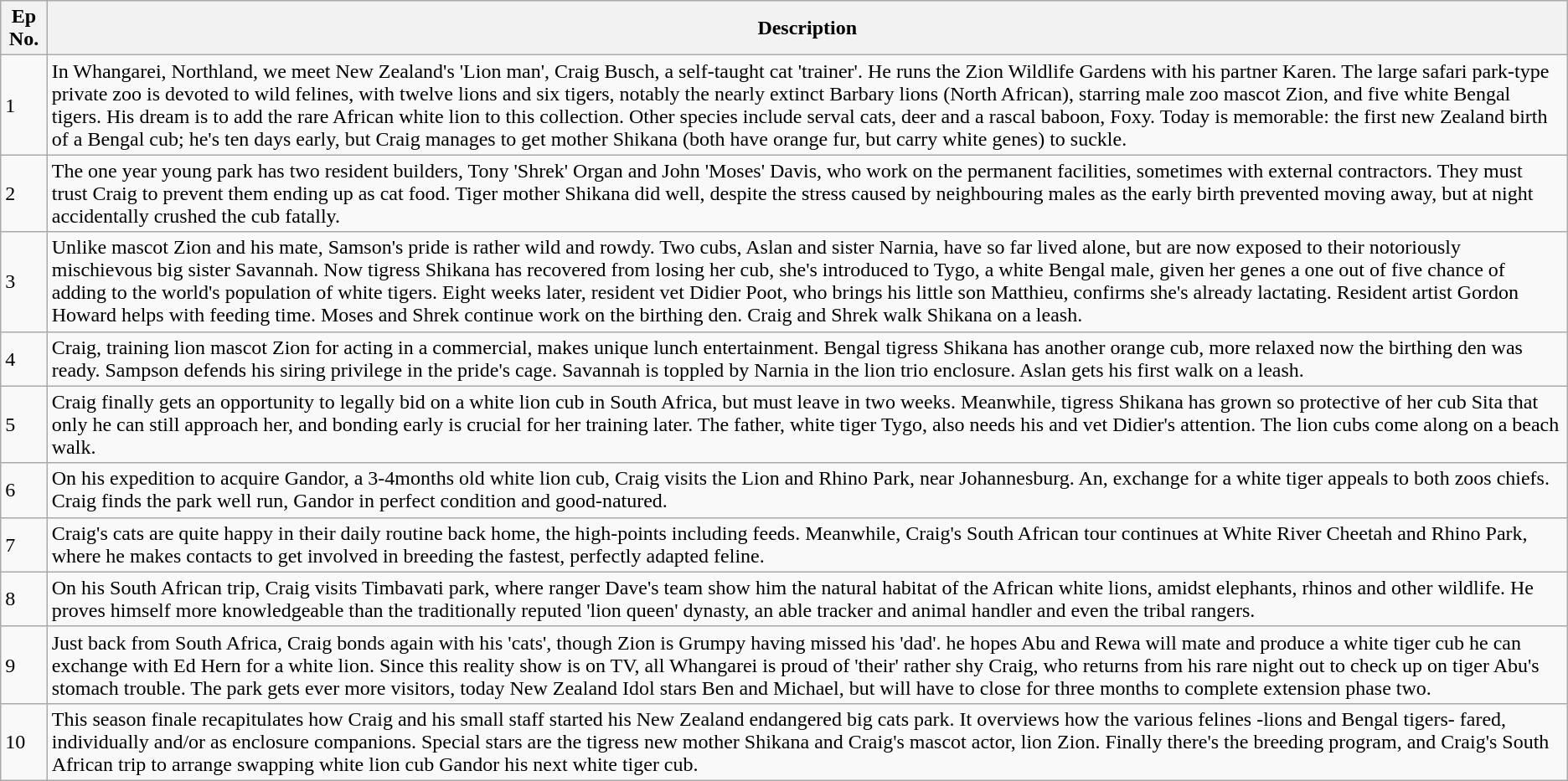<table class="wikitable">
<tr>
<th>Ep No.</th>
<th>Description</th>
</tr>
<tr>
<td>1</td>
<td>In Whangarei, Northland, we meet New Zealand's 'Lion man', Craig Busch, a self-taught cat  'trainer'. He runs the Zion Wildlife Gardens with his partner Karen. The large safari park-type private zoo is devoted to wild felines, with twelve lions and six tigers, notably the nearly extinct Barbary lions (North African), starring male zoo mascot Zion, and five white Bengal tigers. His dream is to add the rare African white lion to this collection. Other species include serval cats, deer and a rascal baboon, Foxy. Today is memorable: the first new Zealand birth of a Bengal cub; he's ten days early, but Craig manages to get mother Shikana (both have orange fur, but carry white genes) to suckle.</td>
</tr>
<tr>
<td>2</td>
<td>The one year young park has two resident builders, Tony 'Shrek' Organ and John 'Moses' Davis, who work on the permanent facilities, sometimes with external contractors. They must trust Craig to prevent them ending up as cat food. Tiger mother Shikana did well, despite the stress caused by neighbouring males as the early birth prevented moving away, but at night accidentally crushed the cub fatally.</td>
</tr>
<tr>
<td>3</td>
<td>Unlike mascot Zion and his mate, Samson's pride is rather wild and rowdy. Two cubs, Aslan and sister Narnia, have so far lived alone, but are now exposed to their notoriously mischievous big sister Savannah. Now tigress Shikana has recovered from losing her cub, she's introduced to Tygo, a white Bengal male, given her genes a one out of five chance of adding to the world's population of white tigers. Eight weeks later, resident vet Didier Poot, who brings his little son Matthieu, confirms she's already lactating. Resident artist Gordon Howard helps with feeding time. Moses and Shrek continue work on the birthing den. Craig and Shrek walk Shikana on a leash.</td>
</tr>
<tr>
<td>4</td>
<td>Craig, training lion mascot Zion for acting in a commercial, makes unique lunch entertainment. Bengal tigress Shikana has another orange cub, more relaxed now the birthing den was ready. Sampson defends his siring privilege in the pride's cage. Savannah is toppled by Narnia in the lion trio enclosure. Aslan gets his first walk on a leash.</td>
</tr>
<tr>
<td>5</td>
<td>Craig finally gets an opportunity to legally bid on a white lion cub in South Africa, but must leave in two weeks. Meanwhile, tigress Shikana has grown so protective of her cub Sita that only he can still approach her, and bonding early is crucial for her training later. The father, white tiger Tygo, also needs his and vet Didier's attention. The lion cubs come along on a beach walk.</td>
</tr>
<tr>
<td>6</td>
<td>On his expedition to acquire Gandor, a 3-4months old white lion cub, Craig visits the Lion and Rhino Park, near Johannesburg. An, exchange for a white tiger appeals to both zoos chiefs. Craig finds the park well run, Gandor in perfect condition and good-natured.</td>
</tr>
<tr>
<td>7</td>
<td>Craig's cats are quite happy in their daily routine back home, the high-points including feeds. Meanwhile, Craig's South African tour continues at White River Cheetah and Rhino Park, where he makes contacts to get involved in breeding the fastest, perfectly adapted feline.</td>
</tr>
<tr>
<td>8</td>
<td>On his South African trip, Craig visits Timbavati park, where ranger Dave's team show him the natural habitat of the African white lions, amidst elephants, rhinos and other wildlife. He proves himself more knowledgeable than the traditionally reputed 'lion queen' dynasty, an able tracker and animal handler and even the tribal rangers.</td>
</tr>
<tr>
<td>9</td>
<td>Just back from South Africa, Craig bonds again with his 'cats', though Zion is Grumpy having missed his 'dad'. he hopes Abu and Rewa will mate and produce a white tiger cub he can exchange with Ed Hern for a white lion. Since this reality show is on TV, all Whangarei is proud of 'their' rather shy Craig, who returns from his rare night out to check up on tiger Abu's stomach trouble. The park gets ever more visitors, today New Zealand Idol stars Ben and Michael, but will have to close for three months to complete extension phase two.</td>
</tr>
<tr>
<td>10</td>
<td>This season finale recapitulates how Craig and his small staff started his New Zealand endangered big cats park. It overviews how the various felines -lions and Bengal tigers- fared, individually and/or as enclosure companions. Special stars are the tigress new mother Shikana and Craig's mascot actor, lion Zion. Finally there's the breeding program, and Craig's South African trip to arrange swapping white lion cub Gandor his next white tiger cub.</td>
</tr>
</table>
